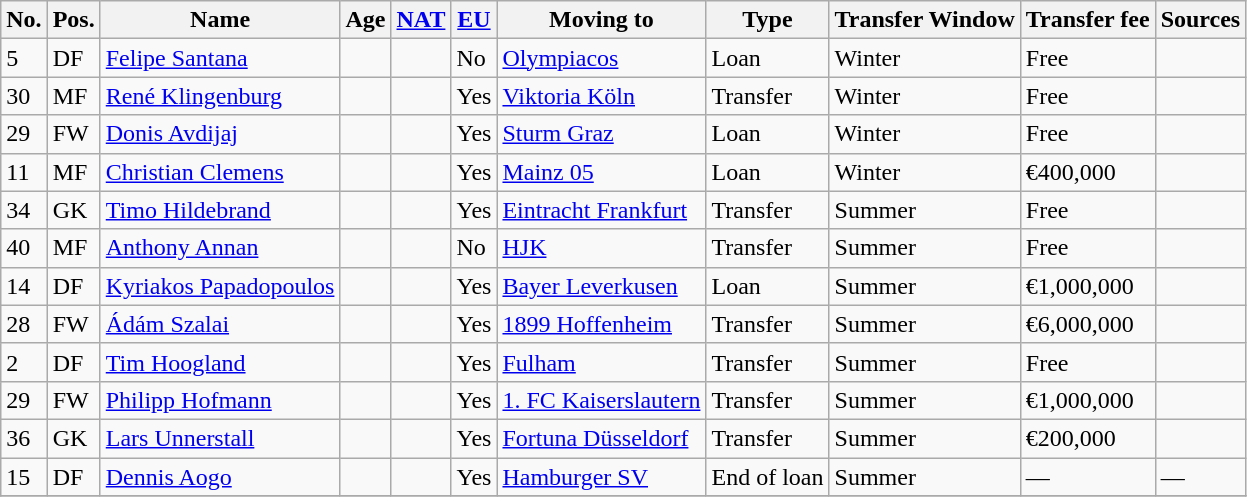<table class="wikitable">
<tr>
<th>No.</th>
<th>Pos.</th>
<th>Name</th>
<th>Age</th>
<th><a href='#'>NAT</a></th>
<th><a href='#'>EU</a></th>
<th>Moving to</th>
<th>Type</th>
<th>Transfer Window</th>
<th>Transfer fee</th>
<th>Sources</th>
</tr>
<tr>
<td>5</td>
<td>DF</td>
<td><a href='#'>Felipe Santana</a></td>
<td></td>
<td></td>
<td>No</td>
<td><a href='#'>Olympiacos</a></td>
<td>Loan</td>
<td>Winter</td>
<td>Free</td>
<td></td>
</tr>
<tr>
<td>30</td>
<td>MF</td>
<td><a href='#'>René Klingenburg</a></td>
<td></td>
<td></td>
<td>Yes</td>
<td><a href='#'>Viktoria Köln</a></td>
<td>Transfer</td>
<td>Winter</td>
<td>Free</td>
<td></td>
</tr>
<tr>
<td>29</td>
<td>FW</td>
<td><a href='#'>Donis Avdijaj</a></td>
<td></td>
<td></td>
<td>Yes</td>
<td><a href='#'>Sturm Graz</a></td>
<td>Loan</td>
<td>Winter</td>
<td>Free</td>
<td></td>
</tr>
<tr>
<td>11</td>
<td>MF</td>
<td><a href='#'>Christian Clemens</a></td>
<td></td>
<td></td>
<td>Yes</td>
<td><a href='#'>Mainz 05</a></td>
<td>Loan</td>
<td>Winter</td>
<td>€400,000</td>
<td></td>
</tr>
<tr>
<td>34</td>
<td>GK</td>
<td><a href='#'>Timo Hildebrand</a></td>
<td></td>
<td></td>
<td>Yes</td>
<td><a href='#'>Eintracht Frankfurt</a></td>
<td>Transfer</td>
<td>Summer</td>
<td>Free</td>
<td></td>
</tr>
<tr>
<td>40</td>
<td>MF</td>
<td><a href='#'>Anthony Annan</a></td>
<td></td>
<td></td>
<td>No</td>
<td><a href='#'>HJK</a></td>
<td>Transfer</td>
<td>Summer</td>
<td>Free</td>
<td></td>
</tr>
<tr>
<td>14</td>
<td>DF</td>
<td><a href='#'>Kyriakos Papadopoulos</a></td>
<td></td>
<td></td>
<td>Yes</td>
<td><a href='#'>Bayer Leverkusen</a></td>
<td>Loan</td>
<td>Summer</td>
<td>€1,000,000</td>
<td></td>
</tr>
<tr>
<td>28</td>
<td>FW</td>
<td><a href='#'>Ádám Szalai</a></td>
<td></td>
<td></td>
<td>Yes</td>
<td><a href='#'>1899 Hoffenheim</a></td>
<td>Transfer</td>
<td>Summer</td>
<td>€6,000,000</td>
<td></td>
</tr>
<tr>
<td>2</td>
<td>DF</td>
<td><a href='#'>Tim Hoogland</a></td>
<td></td>
<td></td>
<td>Yes</td>
<td><a href='#'>Fulham</a></td>
<td>Transfer</td>
<td>Summer</td>
<td>Free</td>
<td></td>
</tr>
<tr>
<td>29</td>
<td>FW</td>
<td><a href='#'>Philipp Hofmann</a></td>
<td></td>
<td></td>
<td>Yes</td>
<td><a href='#'>1. FC Kaiserslautern</a></td>
<td>Transfer</td>
<td>Summer</td>
<td>€1,000,000</td>
<td></td>
</tr>
<tr>
<td>36</td>
<td>GK</td>
<td><a href='#'>Lars Unnerstall</a></td>
<td></td>
<td></td>
<td>Yes</td>
<td><a href='#'>Fortuna Düsseldorf</a></td>
<td>Transfer</td>
<td>Summer</td>
<td>€200,000</td>
<td></td>
</tr>
<tr>
<td>15</td>
<td>DF</td>
<td><a href='#'>Dennis Aogo</a></td>
<td></td>
<td></td>
<td>Yes</td>
<td><a href='#'>Hamburger SV</a></td>
<td>End of loan</td>
<td>Summer</td>
<td>—</td>
<td>—</td>
</tr>
<tr>
</tr>
</table>
